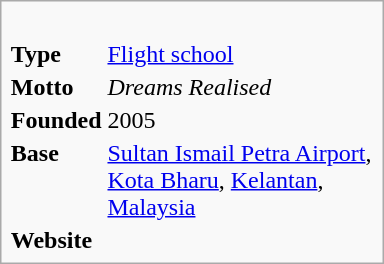<table class="infobox" style="width:16em;">
<tr>
<td colspan=2 style="text-align:left; font-size:smaller;"><br></td>
</tr>
<tr>
<td><strong>Type</strong></td>
<td><a href='#'>Flight school</a></td>
</tr>
<tr>
<td><strong>Motto</strong></td>
<td><em>Dreams Realised</em></td>
</tr>
<tr>
<td><strong>Founded</strong></td>
<td>2005</td>
</tr>
<tr>
<td><strong>Base</strong></td>
<td><a href='#'>Sultan Ismail Petra Airport</a>, <a href='#'>Kota Bharu</a>, <a href='#'>Kelantan</a>, <a href='#'>Malaysia</a></td>
</tr>
<tr>
<td><strong>Website</strong></td>
<td></td>
</tr>
</table>
